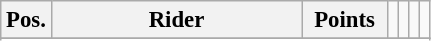<table class="wikitable" style="font-size: 95%">
<tr valign=top >
<th width=20px valign=middle>Pos.</th>
<th width=160px valign=middle>Rider</th>
<th width=50px valign=middle>Points</th>
<td></td>
<td></td>
<td></td>
<td></td>
</tr>
<tr>
</tr>
<tr>
</tr>
</table>
